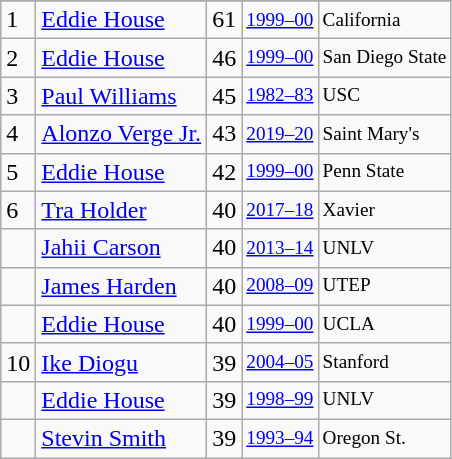<table class="wikitable">
<tr>
</tr>
<tr>
<td>1</td>
<td><a href='#'>Eddie House</a></td>
<td>61</td>
<td style="font-size:80%;"><a href='#'>1999–00</a></td>
<td style="font-size:80%;">California</td>
</tr>
<tr>
<td>2</td>
<td><a href='#'>Eddie House</a></td>
<td>46</td>
<td style="font-size:80%;"><a href='#'>1999–00</a></td>
<td style="font-size:80%;">San Diego State</td>
</tr>
<tr>
<td>3</td>
<td><a href='#'>Paul Williams</a></td>
<td>45</td>
<td style="font-size:80%;"><a href='#'>1982–83</a></td>
<td style="font-size:80%;">USC</td>
</tr>
<tr>
<td>4</td>
<td><a href='#'>Alonzo Verge Jr.</a></td>
<td>43</td>
<td style="font-size:80%;"><a href='#'>2019–20</a></td>
<td style="font-size:80%;">Saint Mary's</td>
</tr>
<tr>
<td>5</td>
<td><a href='#'>Eddie House</a></td>
<td>42</td>
<td style="font-size:80%;"><a href='#'>1999–00</a></td>
<td style="font-size:80%;">Penn State</td>
</tr>
<tr>
<td>6</td>
<td><a href='#'>Tra Holder</a></td>
<td>40</td>
<td style="font-size:80%;"><a href='#'>2017–18</a></td>
<td style="font-size:80%;">Xavier</td>
</tr>
<tr>
<td></td>
<td><a href='#'>Jahii Carson</a></td>
<td>40</td>
<td style="font-size:80%;"><a href='#'>2013–14</a></td>
<td style="font-size:80%;">UNLV</td>
</tr>
<tr>
<td></td>
<td><a href='#'>James Harden</a></td>
<td>40</td>
<td style="font-size:80%;"><a href='#'>2008–09</a></td>
<td style="font-size:80%;">UTEP</td>
</tr>
<tr>
<td></td>
<td><a href='#'>Eddie House</a></td>
<td>40</td>
<td style="font-size:80%;"><a href='#'>1999–00</a></td>
<td style="font-size:80%;">UCLA</td>
</tr>
<tr>
<td>10</td>
<td><a href='#'>Ike Diogu</a></td>
<td>39</td>
<td style="font-size:80%;"><a href='#'>2004–05</a></td>
<td style="font-size:80%;">Stanford</td>
</tr>
<tr>
<td></td>
<td><a href='#'>Eddie House</a></td>
<td>39</td>
<td style="font-size:80%;"><a href='#'>1998–99</a></td>
<td style="font-size:80%;">UNLV</td>
</tr>
<tr>
<td></td>
<td><a href='#'>Stevin Smith</a></td>
<td>39</td>
<td style="font-size:80%;"><a href='#'>1993–94</a></td>
<td style="font-size:80%;">Oregon St.</td>
</tr>
</table>
